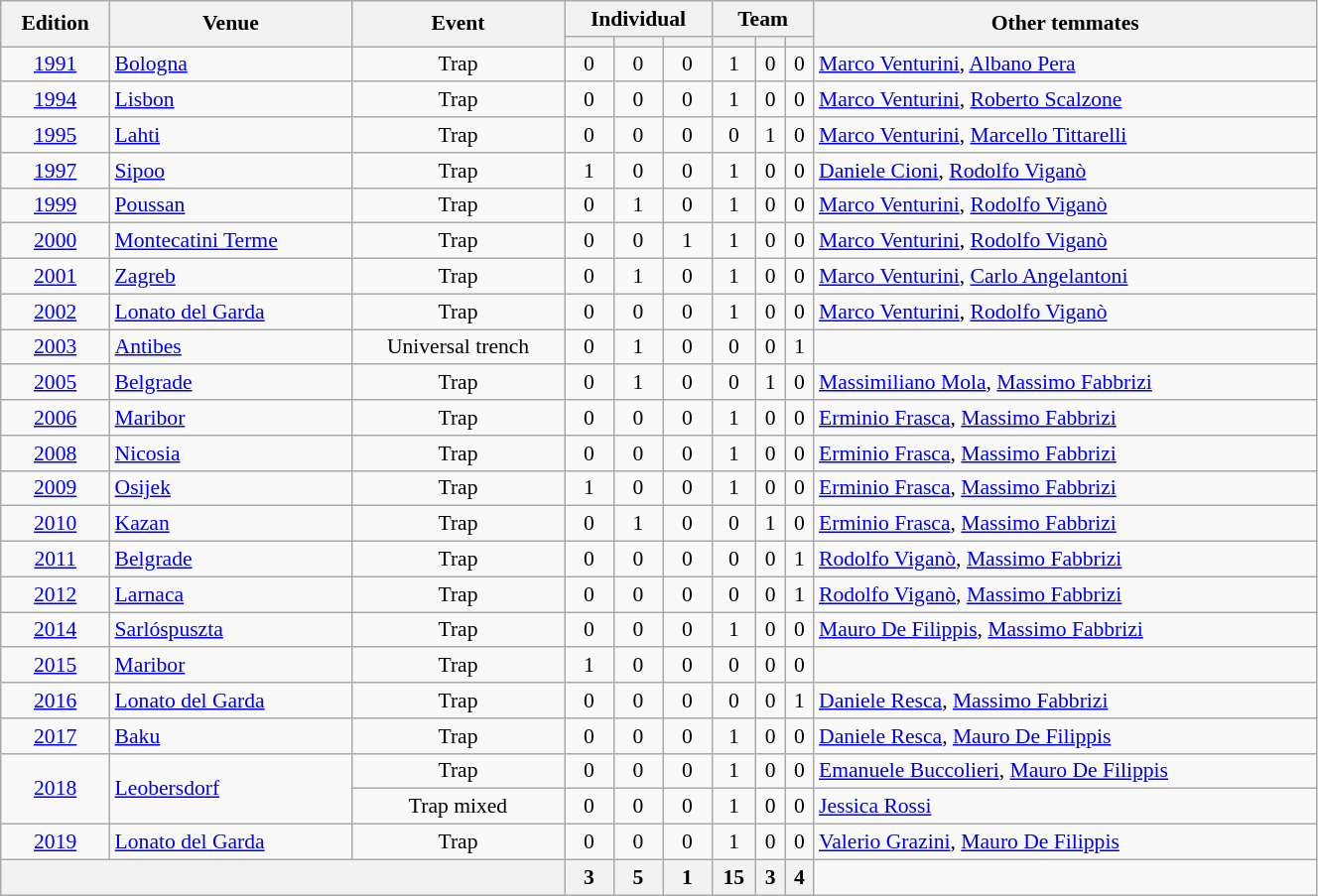<table class="wikitable" width=70% style="font-size:90%; text-align:center;">
<tr>
<th rowspan=2>Edition</th>
<th rowspan=2>Venue</th>
<th rowspan=2>Event</th>
<th colspan=3>Individual</th>
<th colspan=3>Team</th>
<th rowspan=2 colspan=3>Other temmates</th>
</tr>
<tr>
<th></th>
<th></th>
<th></th>
<th></th>
<th></th>
<th></th>
</tr>
<tr>
<td><a href='#'>1991</a></td>
<td align=left> <a href='#'>Bologna</a></td>
<td>Trap</td>
<td>0</td>
<td>0</td>
<td>0</td>
<td>1</td>
<td>0</td>
<td>0</td>
<td align=left><a href='#'>Marco Venturini</a>, <a href='#'>Albano Pera</a></td>
</tr>
<tr>
<td><a href='#'>1994</a></td>
<td align=left> <a href='#'>Lisbon</a></td>
<td>Trap</td>
<td>0</td>
<td>0</td>
<td>0</td>
<td>1</td>
<td>0</td>
<td>0</td>
<td align=left><a href='#'>Marco Venturini</a>, <a href='#'>Roberto Scalzone</a></td>
</tr>
<tr>
<td><a href='#'>1995</a></td>
<td align=left> <a href='#'>Lahti</a></td>
<td>Trap</td>
<td>0</td>
<td>0</td>
<td>0</td>
<td>0</td>
<td>1</td>
<td>0</td>
<td align=left><a href='#'>Marco Venturini</a>, <a href='#'>Marcello Tittarelli</a></td>
</tr>
<tr>
<td><a href='#'>1997</a></td>
<td align=left> <a href='#'>Sipoo</a></td>
<td>Trap</td>
<td>1</td>
<td>0</td>
<td>0</td>
<td>1</td>
<td>0</td>
<td>0</td>
<td align=left><a href='#'>Daniele Cioni</a>, <a href='#'>Rodolfo Viganò</a></td>
</tr>
<tr>
<td><a href='#'>1999</a></td>
<td align=left> <a href='#'>Poussan</a></td>
<td>Trap</td>
<td>0</td>
<td>1</td>
<td>0</td>
<td>1</td>
<td>0</td>
<td>0</td>
<td align=left><a href='#'>Marco Venturini</a>, <a href='#'>Rodolfo Viganò</a></td>
</tr>
<tr>
<td><a href='#'>2000</a></td>
<td align=left> <a href='#'>Montecatini Terme</a></td>
<td>Trap</td>
<td>0</td>
<td>0</td>
<td>1</td>
<td>1</td>
<td>0</td>
<td>0</td>
<td align=left><a href='#'>Marco Venturini</a>, <a href='#'>Rodolfo Viganò</a></td>
</tr>
<tr>
<td><a href='#'>2001</a></td>
<td align=left> <a href='#'>Zagreb</a></td>
<td>Trap</td>
<td>0</td>
<td>1</td>
<td>0</td>
<td>1</td>
<td>0</td>
<td>0</td>
<td align=left><a href='#'>Marco Venturini</a>, <a href='#'>Carlo Angelantoni</a></td>
</tr>
<tr>
<td><a href='#'>2002</a></td>
<td align=left> <a href='#'>Lonato del Garda</a></td>
<td>Trap</td>
<td>0</td>
<td>0</td>
<td>0</td>
<td>1</td>
<td>0</td>
<td>0</td>
<td align=left><a href='#'>Marco Venturini</a>, <a href='#'>Rodolfo Viganò</a></td>
</tr>
<tr>
<td><a href='#'>2003</a></td>
<td align=left> <a href='#'>Antibes</a></td>
<td>Universal trench</td>
<td>0</td>
<td>1</td>
<td>0</td>
<td>0</td>
<td>0</td>
<td>1</td>
</tr>
<tr>
<td><a href='#'>2005</a></td>
<td align=left> <a href='#'>Belgrade</a></td>
<td>Trap</td>
<td>0</td>
<td>1</td>
<td>0</td>
<td>0</td>
<td>1</td>
<td>0</td>
<td align=left><a href='#'>Massimiliano Mola</a>, <a href='#'>Massimo Fabbrizi</a></td>
</tr>
<tr>
<td><a href='#'>2006</a></td>
<td align=left> <a href='#'>Maribor</a></td>
<td>Trap</td>
<td>0</td>
<td>0</td>
<td>0</td>
<td>1</td>
<td>0</td>
<td>0</td>
<td align=left><a href='#'>Erminio Frasca</a>, <a href='#'>Massimo Fabbrizi</a></td>
</tr>
<tr>
<td><a href='#'>2008</a></td>
<td align=left> <a href='#'>Nicosia</a></td>
<td>Trap</td>
<td>0</td>
<td>0</td>
<td>0</td>
<td>1</td>
<td>0</td>
<td>0</td>
<td align=left><a href='#'>Erminio Frasca</a>, <a href='#'>Massimo Fabbrizi</a></td>
</tr>
<tr>
<td><a href='#'>2009</a></td>
<td align=left> <a href='#'>Osijek</a></td>
<td>Trap</td>
<td>1</td>
<td>0</td>
<td>0</td>
<td>1</td>
<td>0</td>
<td>0</td>
<td align=left><a href='#'>Erminio Frasca</a>, <a href='#'>Massimo Fabbrizi</a></td>
</tr>
<tr>
<td><a href='#'>2010</a></td>
<td align=left> <a href='#'>Kazan</a></td>
<td>Trap</td>
<td>0</td>
<td>1</td>
<td>0</td>
<td>0</td>
<td>1</td>
<td>0</td>
<td align=left><a href='#'>Erminio Frasca</a>, <a href='#'>Massimo Fabbrizi</a></td>
</tr>
<tr>
<td><a href='#'>2011</a></td>
<td align=left> <a href='#'>Belgrade</a></td>
<td>Trap</td>
<td>0</td>
<td>0</td>
<td>0</td>
<td>0</td>
<td>0</td>
<td>1</td>
<td align=left><a href='#'>Rodolfo Viganò</a>, <a href='#'>Massimo Fabbrizi</a></td>
</tr>
<tr>
<td><a href='#'>2012</a></td>
<td align=left> <a href='#'>Larnaca</a></td>
<td>Trap</td>
<td>0</td>
<td>0</td>
<td>0</td>
<td>0</td>
<td>0</td>
<td>1</td>
<td align=left><a href='#'>Rodolfo Viganò</a>, <a href='#'>Massimo Fabbrizi</a></td>
</tr>
<tr>
<td><a href='#'>2014</a></td>
<td align=left> <a href='#'>Sarlóspuszta</a></td>
<td>Trap</td>
<td>0</td>
<td>0</td>
<td>0</td>
<td>1</td>
<td>0</td>
<td>0</td>
<td align=left><a href='#'>Mauro De Filippis</a>, <a href='#'>Massimo Fabbrizi</a></td>
</tr>
<tr>
<td><a href='#'>2015</a></td>
<td align=left> <a href='#'>Maribor</a></td>
<td>Trap</td>
<td>1</td>
<td>0</td>
<td>0</td>
<td>0</td>
<td>0</td>
<td>0</td>
</tr>
<tr>
<td><a href='#'>2016</a></td>
<td align=left> <a href='#'>Lonato del Garda</a></td>
<td>Trap</td>
<td>0</td>
<td>0</td>
<td>0</td>
<td>0</td>
<td>0</td>
<td>1</td>
<td align=left><a href='#'>Daniele Resca</a>, <a href='#'>Massimo Fabbrizi</a></td>
</tr>
<tr>
<td><a href='#'>2017</a></td>
<td align=left> <a href='#'>Baku</a></td>
<td>Trap</td>
<td>0</td>
<td>0</td>
<td>0</td>
<td>1</td>
<td>0</td>
<td>0</td>
<td align=left><a href='#'>Daniele Resca</a>, <a href='#'>Mauro De Filippis</a></td>
</tr>
<tr>
<td rowspan=2><a href='#'>2018</a></td>
<td rowspan=2 align=left> <a href='#'>Leobersdorf</a></td>
<td>Trap</td>
<td>0</td>
<td>0</td>
<td>0</td>
<td>1</td>
<td>0</td>
<td>0</td>
<td align=left><a href='#'>Emanuele Buccolieri</a>, <a href='#'>Mauro De Filippis</a></td>
</tr>
<tr>
<td>Trap mixed</td>
<td>0</td>
<td>0</td>
<td>0</td>
<td>1</td>
<td>0</td>
<td>0</td>
<td align=left><a href='#'>Jessica Rossi</a></td>
</tr>
<tr>
<td><a href='#'>2019</a></td>
<td align=left> <a href='#'>Lonato del Garda</a></td>
<td>Trap</td>
<td>0</td>
<td>0</td>
<td>0</td>
<td>1</td>
<td>0</td>
<td>0</td>
<td align=left><a href='#'>Valerio Grazini</a>, <a href='#'>Mauro De Filippis</a></td>
</tr>
<tr>
<th colspan=3></th>
<th>3</th>
<th>5</th>
<th>1</th>
<th>15</th>
<th>3</th>
<th>4</th>
</tr>
</table>
